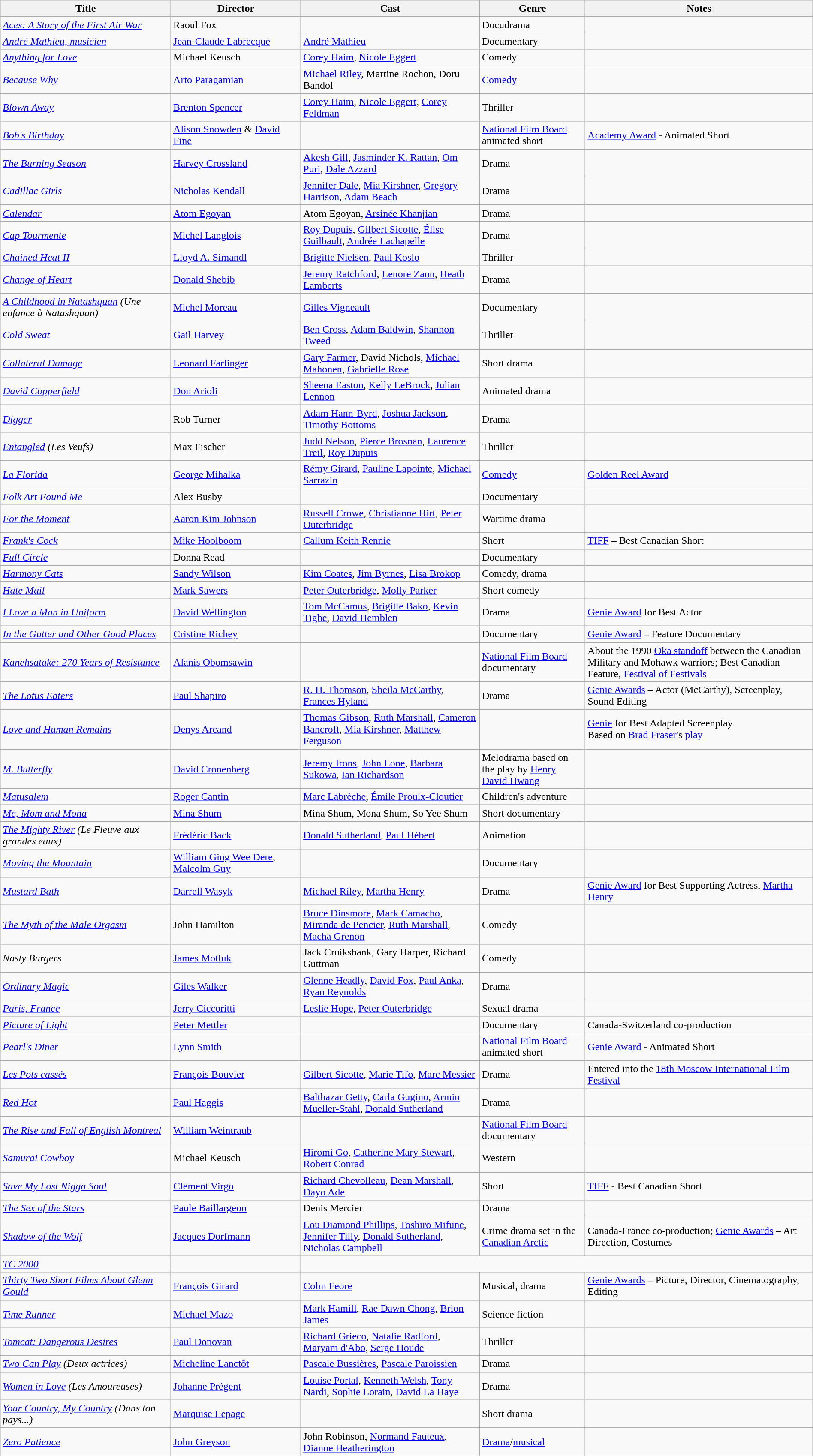<table class="wikitable" style="width:100%;">
<tr>
<th style="width:21%;">Title</th>
<th style="width:16%;">Director</th>
<th style="width:22%;">Cast</th>
<th style="width:13%;">Genre</th>
<th style="width:28%;">Notes</th>
</tr>
<tr>
<td><em><a href='#'>Aces: A Story of the First Air War</a></em></td>
<td>Raoul Fox</td>
<td></td>
<td>Docudrama</td>
<td></td>
</tr>
<tr>
<td><em><a href='#'>André Mathieu, musicien</a></em></td>
<td><a href='#'>Jean-Claude Labrecque</a></td>
<td><a href='#'>André Mathieu</a></td>
<td>Documentary</td>
<td></td>
</tr>
<tr>
<td><em><a href='#'>Anything for Love</a></em></td>
<td>Michael Keusch</td>
<td><a href='#'>Corey Haim</a>, <a href='#'>Nicole Eggert</a></td>
<td>Comedy</td>
<td></td>
</tr>
<tr>
<td><em><a href='#'>Because Why</a></em></td>
<td><a href='#'>Arto Paragamian</a></td>
<td><a href='#'>Michael Riley</a>, Martine Rochon, Doru Bandol</td>
<td><a href='#'>Comedy</a></td>
<td></td>
</tr>
<tr>
<td><em><a href='#'>Blown Away</a></em></td>
<td><a href='#'>Brenton Spencer</a></td>
<td><a href='#'>Corey Haim</a>, <a href='#'>Nicole Eggert</a>, <a href='#'>Corey Feldman</a></td>
<td>Thriller</td>
<td></td>
</tr>
<tr>
<td><em><a href='#'>Bob's Birthday</a></em></td>
<td><a href='#'>Alison Snowden</a> & <a href='#'>David Fine</a></td>
<td></td>
<td><a href='#'>National Film Board</a> animated short</td>
<td><a href='#'>Academy Award</a> - Animated Short</td>
</tr>
<tr>
<td><em><a href='#'>The Burning Season</a></em></td>
<td><a href='#'>Harvey Crossland</a></td>
<td><a href='#'>Akesh Gill</a>, <a href='#'>Jasminder K. Rattan</a>, <a href='#'>Om Puri</a>, <a href='#'>Dale Azzard</a></td>
<td>Drama</td>
<td></td>
</tr>
<tr>
<td><em><a href='#'>Cadillac Girls</a></em></td>
<td><a href='#'>Nicholas Kendall</a></td>
<td><a href='#'>Jennifer Dale</a>, <a href='#'>Mia Kirshner</a>, <a href='#'>Gregory Harrison</a>, <a href='#'>Adam Beach</a></td>
<td>Drama</td>
<td></td>
</tr>
<tr>
<td><em><a href='#'>Calendar</a></em></td>
<td><a href='#'>Atom Egoyan</a></td>
<td>Atom Egoyan, <a href='#'>Arsinée Khanjian</a></td>
<td>Drama</td>
<td></td>
</tr>
<tr>
<td><em><a href='#'>Cap Tourmente</a></em></td>
<td><a href='#'>Michel Langlois</a></td>
<td><a href='#'>Roy Dupuis</a>, <a href='#'>Gilbert Sicotte</a>, <a href='#'>Élise Guilbault</a>, <a href='#'>Andrée Lachapelle</a></td>
<td>Drama</td>
<td></td>
</tr>
<tr>
<td><em><a href='#'>Chained Heat II</a></em></td>
<td><a href='#'>Lloyd A. Simandl</a></td>
<td><a href='#'>Brigitte Nielsen</a>, <a href='#'>Paul Koslo</a></td>
<td>Thriller</td>
<td></td>
</tr>
<tr>
<td><em><a href='#'>Change of Heart</a></em></td>
<td><a href='#'>Donald Shebib</a></td>
<td><a href='#'>Jeremy Ratchford</a>, <a href='#'>Lenore Zann</a>, <a href='#'>Heath Lamberts</a></td>
<td>Drama</td>
<td></td>
</tr>
<tr>
<td><em><a href='#'>A Childhood in Natashquan</a> (Une enfance à Natashquan)</em></td>
<td><a href='#'>Michel Moreau</a></td>
<td><a href='#'>Gilles Vigneault</a></td>
<td>Documentary</td>
<td></td>
</tr>
<tr>
<td><em><a href='#'>Cold Sweat</a></em></td>
<td><a href='#'>Gail Harvey</a></td>
<td><a href='#'>Ben Cross</a>, <a href='#'>Adam Baldwin</a>, <a href='#'>Shannon Tweed</a></td>
<td>Thriller</td>
<td></td>
</tr>
<tr>
<td><em><a href='#'>Collateral Damage</a></em></td>
<td><a href='#'>Leonard Farlinger</a></td>
<td><a href='#'>Gary Farmer</a>, David Nichols, <a href='#'>Michael Mahonen</a>, <a href='#'>Gabrielle Rose</a></td>
<td>Short drama</td>
<td></td>
</tr>
<tr>
<td><em><a href='#'>David Copperfield</a></em></td>
<td><a href='#'>Don Arioli</a></td>
<td><a href='#'>Sheena Easton</a>, <a href='#'>Kelly LeBrock</a>, <a href='#'>Julian Lennon</a></td>
<td>Animated drama</td>
<td></td>
</tr>
<tr>
<td><em><a href='#'>Digger</a></em></td>
<td>Rob Turner</td>
<td><a href='#'>Adam Hann-Byrd</a>, <a href='#'>Joshua Jackson</a>, <a href='#'>Timothy Bottoms</a></td>
<td>Drama</td>
<td></td>
</tr>
<tr>
<td><em><a href='#'>Entangled</a> (Les Veufs)</em></td>
<td>Max Fischer</td>
<td><a href='#'>Judd Nelson</a>, <a href='#'>Pierce Brosnan</a>, <a href='#'>Laurence Treil</a>, <a href='#'>Roy Dupuis</a></td>
<td>Thriller</td>
<td></td>
</tr>
<tr>
<td><em><a href='#'>La Florida</a></em></td>
<td><a href='#'>George Mihalka</a></td>
<td><a href='#'>Rémy Girard</a>, <a href='#'>Pauline Lapointe</a>, <a href='#'>Michael Sarrazin</a></td>
<td><a href='#'>Comedy</a></td>
<td><a href='#'>Golden Reel Award</a></td>
</tr>
<tr>
<td><em><a href='#'>Folk Art Found Me</a></em></td>
<td>Alex Busby</td>
<td></td>
<td>Documentary</td>
<td></td>
</tr>
<tr>
<td><em><a href='#'>For the Moment</a></em></td>
<td><a href='#'>Aaron Kim Johnson</a></td>
<td><a href='#'>Russell Crowe</a>, <a href='#'>Christianne Hirt</a>, <a href='#'>Peter Outerbridge</a></td>
<td>Wartime drama</td>
<td></td>
</tr>
<tr>
<td><em><a href='#'>Frank's Cock</a></em></td>
<td><a href='#'>Mike Hoolboom</a></td>
<td><a href='#'>Callum Keith Rennie</a></td>
<td>Short</td>
<td><a href='#'>TIFF</a> – Best Canadian Short</td>
</tr>
<tr>
<td><em><a href='#'>Full Circle</a></em></td>
<td>Donna Read</td>
<td></td>
<td>Documentary</td>
<td></td>
</tr>
<tr>
<td><em><a href='#'>Harmony Cats</a></em></td>
<td><a href='#'>Sandy Wilson</a></td>
<td><a href='#'>Kim Coates</a>, <a href='#'>Jim Byrnes</a>, <a href='#'>Lisa Brokop</a></td>
<td>Comedy, drama</td>
<td></td>
</tr>
<tr>
<td><em><a href='#'>Hate Mail</a></em></td>
<td><a href='#'>Mark Sawers</a></td>
<td><a href='#'>Peter Outerbridge</a>, <a href='#'>Molly Parker</a></td>
<td>Short comedy</td>
<td></td>
</tr>
<tr>
<td><em><a href='#'>I Love a Man in Uniform</a></em></td>
<td><a href='#'>David Wellington</a></td>
<td><a href='#'>Tom McCamus</a>, <a href='#'>Brigitte Bako</a>, <a href='#'>Kevin Tighe</a>, <a href='#'>David Hemblen</a></td>
<td>Drama</td>
<td><a href='#'>Genie Award</a> for Best Actor</td>
</tr>
<tr>
<td><em><a href='#'>In the Gutter and Other Good Places</a></em></td>
<td><a href='#'>Cristine Richey</a></td>
<td></td>
<td>Documentary</td>
<td><a href='#'>Genie Award</a> – Feature Documentary</td>
</tr>
<tr>
<td><em><a href='#'>Kanehsatake: 270 Years of Resistance</a></em></td>
<td><a href='#'>Alanis Obomsawin</a></td>
<td></td>
<td><a href='#'>National Film Board</a> documentary</td>
<td>About the 1990 <a href='#'>Oka standoff</a> between the Canadian Military and Mohawk warriors; Best Canadian Feature, <a href='#'>Festival of Festivals</a></td>
</tr>
<tr>
<td><em><a href='#'>The Lotus Eaters</a></em></td>
<td><a href='#'>Paul Shapiro</a></td>
<td><a href='#'>R. H. Thomson</a>, <a href='#'>Sheila McCarthy</a>, <a href='#'>Frances Hyland</a></td>
<td>Drama</td>
<td><a href='#'>Genie Awards</a> – Actor (McCarthy), Screenplay, Sound Editing</td>
</tr>
<tr>
<td><em><a href='#'>Love and Human Remains</a></em></td>
<td><a href='#'>Denys Arcand</a></td>
<td><a href='#'>Thomas Gibson</a>, <a href='#'>Ruth Marshall</a>, <a href='#'>Cameron Bancroft</a>, <a href='#'>Mia Kirshner</a>, <a href='#'>Matthew Ferguson</a></td>
<td></td>
<td><a href='#'>Genie</a> for Best Adapted Screenplay<br>Based on <a href='#'>Brad Fraser</a>'s <a href='#'>play</a></td>
</tr>
<tr>
<td><em><a href='#'>M. Butterfly</a></em></td>
<td><a href='#'>David Cronenberg</a></td>
<td><a href='#'>Jeremy Irons</a>, <a href='#'>John Lone</a>, <a href='#'>Barbara Sukowa</a>, <a href='#'>Ian Richardson</a></td>
<td>Melodrama based on the play by <a href='#'>Henry David Hwang</a></td>
<td></td>
</tr>
<tr>
<td><em><a href='#'>Matusalem</a></em></td>
<td><a href='#'>Roger Cantin</a></td>
<td><a href='#'>Marc Labrèche</a>, <a href='#'>Émile Proulx-Cloutier</a></td>
<td>Children's adventure</td>
<td></td>
</tr>
<tr>
<td><em><a href='#'>Me, Mom and Mona</a></em></td>
<td><a href='#'>Mina Shum</a></td>
<td>Mina Shum, Mona Shum, So Yee Shum</td>
<td>Short documentary</td>
<td></td>
</tr>
<tr>
<td><em><a href='#'>The Mighty River</a> (Le Fleuve aux grandes eaux)</em></td>
<td><a href='#'>Frédéric Back</a></td>
<td><a href='#'>Donald Sutherland</a>, <a href='#'>Paul Hébert</a></td>
<td>Animation</td>
<td></td>
</tr>
<tr>
<td><em><a href='#'>Moving the Mountain</a></em></td>
<td><a href='#'>William Ging Wee Dere</a>, <a href='#'>Malcolm Guy</a></td>
<td></td>
<td>Documentary</td>
<td></td>
</tr>
<tr>
<td><em><a href='#'>Mustard Bath</a></em></td>
<td><a href='#'>Darrell Wasyk</a></td>
<td><a href='#'>Michael Riley</a>, <a href='#'>Martha Henry</a></td>
<td>Drama</td>
<td><a href='#'>Genie Award</a> for Best Supporting Actress, <a href='#'>Martha Henry</a></td>
</tr>
<tr>
<td><em><a href='#'>The Myth of the Male Orgasm</a></em></td>
<td>John Hamilton</td>
<td><a href='#'>Bruce Dinsmore</a>, <a href='#'>Mark Camacho</a>, <a href='#'>Miranda de Pencier</a>, <a href='#'>Ruth Marshall</a>, <a href='#'>Macha Grenon</a></td>
<td>Comedy</td>
<td></td>
</tr>
<tr>
<td><em>Nasty Burgers</em></td>
<td><a href='#'>James Motluk</a></td>
<td>Jack Cruikshank, Gary Harper, Richard Guttman</td>
<td>Comedy</td>
<td></td>
</tr>
<tr>
<td><em><a href='#'>Ordinary Magic</a></em></td>
<td><a href='#'>Giles Walker</a></td>
<td><a href='#'>Glenne Headly</a>, <a href='#'>David Fox</a>, <a href='#'>Paul Anka</a>, <a href='#'>Ryan Reynolds</a></td>
<td>Drama</td>
<td></td>
</tr>
<tr>
<td><em><a href='#'>Paris, France</a></em></td>
<td><a href='#'>Jerry Ciccoritti</a></td>
<td><a href='#'>Leslie Hope</a>, <a href='#'>Peter Outerbridge</a></td>
<td>Sexual drama</td>
<td></td>
</tr>
<tr>
<td><em><a href='#'>Picture of Light</a></em></td>
<td><a href='#'>Peter Mettler</a></td>
<td></td>
<td>Documentary</td>
<td>Canada-Switzerland co-production</td>
</tr>
<tr>
<td><em><a href='#'>Pearl's Diner</a></em></td>
<td><a href='#'>Lynn Smith</a></td>
<td></td>
<td><a href='#'>National Film Board</a> animated short</td>
<td><a href='#'>Genie Award</a> - Animated Short</td>
</tr>
<tr>
<td><em><a href='#'>Les Pots cassés</a></em></td>
<td><a href='#'>François Bouvier</a></td>
<td><a href='#'>Gilbert Sicotte</a>, <a href='#'>Marie Tifo</a>, <a href='#'>Marc Messier</a></td>
<td>Drama</td>
<td>Entered into the <a href='#'>18th Moscow International Film Festival</a></td>
</tr>
<tr>
<td><em><a href='#'>Red Hot</a></em></td>
<td><a href='#'>Paul Haggis</a></td>
<td><a href='#'>Balthazar Getty</a>, <a href='#'>Carla Gugino</a>, <a href='#'>Armin Mueller-Stahl</a>, <a href='#'>Donald Sutherland</a></td>
<td>Drama</td>
<td></td>
</tr>
<tr>
<td><em><a href='#'>The Rise and Fall of English Montreal</a></em></td>
<td><a href='#'>William Weintraub</a></td>
<td></td>
<td><a href='#'>National Film Board</a> documentary</td>
<td></td>
</tr>
<tr>
<td><em><a href='#'>Samurai Cowboy</a></em></td>
<td>Michael Keusch</td>
<td><a href='#'>Hiromi Go</a>, <a href='#'>Catherine Mary Stewart</a>, <a href='#'>Robert Conrad</a></td>
<td>Western</td>
<td></td>
</tr>
<tr>
<td><em><a href='#'>Save My Lost Nigga Soul</a></em></td>
<td><a href='#'>Clement Virgo</a></td>
<td><a href='#'>Richard Chevolleau</a>, <a href='#'>Dean Marshall</a>, <a href='#'>Dayo Ade</a></td>
<td>Short</td>
<td><a href='#'>TIFF</a> - Best Canadian Short</td>
</tr>
<tr>
<td><em><a href='#'>The Sex of the Stars</a></em></td>
<td><a href='#'>Paule Baillargeon</a></td>
<td>Denis Mercier</td>
<td>Drama</td>
<td></td>
</tr>
<tr>
<td><em><a href='#'>Shadow of the Wolf</a></em></td>
<td><a href='#'>Jacques Dorfmann</a></td>
<td><a href='#'>Lou Diamond Phillips</a>, <a href='#'>Toshiro Mifune</a>, <a href='#'>Jennifer Tilly</a>, <a href='#'>Donald Sutherland</a>, <a href='#'>Nicholas Campbell</a></td>
<td>Crime drama set in the <a href='#'>Canadian Arctic</a></td>
<td>Canada-France co-production; <a href='#'>Genie Awards</a> – Art Direction, Costumes</td>
</tr>
<tr>
<td><em><a href='#'>TC 2000</a></em></td>
<td></td>
</tr>
<tr>
<td><em><a href='#'>Thirty Two Short Films About Glenn Gould</a></em></td>
<td><a href='#'>François Girard</a></td>
<td><a href='#'>Colm Feore</a></td>
<td>Musical, drama</td>
<td><a href='#'>Genie Awards</a> – Picture, Director, Cinematography, Editing</td>
</tr>
<tr>
<td><em><a href='#'>Time Runner</a></em></td>
<td><a href='#'>Michael Mazo</a></td>
<td><a href='#'>Mark Hamill</a>, <a href='#'>Rae Dawn Chong</a>, <a href='#'>Brion James</a></td>
<td>Science fiction</td>
<td></td>
</tr>
<tr>
<td><em><a href='#'>Tomcat: Dangerous Desires</a></em></td>
<td><a href='#'>Paul Donovan</a></td>
<td><a href='#'>Richard Grieco</a>, <a href='#'>Natalie Radford</a>, <a href='#'>Maryam d'Abo</a>, <a href='#'>Serge Houde</a></td>
<td>Thriller</td>
<td></td>
</tr>
<tr>
<td><em><a href='#'>Two Can Play</a> (Deux actrices)</em></td>
<td><a href='#'>Micheline Lanctôt</a></td>
<td><a href='#'>Pascale Bussières</a>, <a href='#'>Pascale Paroissien</a></td>
<td>Drama</td>
<td></td>
</tr>
<tr>
<td><em><a href='#'>Women in Love</a> (Les Amoureuses)</em></td>
<td><a href='#'>Johanne Prégent</a></td>
<td><a href='#'>Louise Portal</a>, <a href='#'>Kenneth Welsh</a>, <a href='#'>Tony Nardi</a>, <a href='#'>Sophie Lorain</a>, <a href='#'>David La Haye</a></td>
<td>Drama</td>
<td></td>
</tr>
<tr>
<td><em><a href='#'>Your Country, My Country</a> (Dans ton pays...)</em></td>
<td><a href='#'>Marquise Lepage</a></td>
<td></td>
<td>Short drama</td>
<td></td>
</tr>
<tr>
<td><em><a href='#'>Zero Patience</a></em></td>
<td><a href='#'>John Greyson</a></td>
<td>John Robinson, <a href='#'>Normand Fauteux</a>, <a href='#'>Dianne Heatherington</a></td>
<td><a href='#'>Drama</a>/<a href='#'>musical</a></td>
<td></td>
</tr>
</table>
